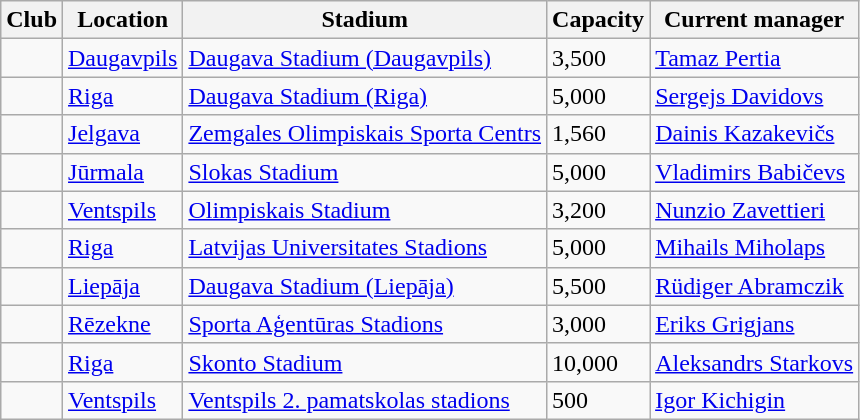<table class="wikitable sortable">
<tr>
<th>Club</th>
<th>Location</th>
<th>Stadium</th>
<th>Capacity</th>
<th>Current manager</th>
</tr>
<tr>
<td></td>
<td><a href='#'>Daugavpils</a></td>
<td><a href='#'>Daugava Stadium (Daugavpils)</a></td>
<td>3,500</td>
<td> <a href='#'>Tamaz Pertia</a></td>
</tr>
<tr>
<td></td>
<td><a href='#'>Riga</a></td>
<td><a href='#'>Daugava Stadium (Riga)</a></td>
<td>5,000</td>
<td> <a href='#'>Sergejs Davidovs</a></td>
</tr>
<tr>
<td></td>
<td><a href='#'>Jelgava</a></td>
<td><a href='#'>Zemgales Olimpiskais Sporta Centrs</a></td>
<td>1,560</td>
<td> <a href='#'>Dainis Kazakevičs</a></td>
</tr>
<tr>
<td></td>
<td><a href='#'>Jūrmala</a></td>
<td><a href='#'>Slokas Stadium</a></td>
<td>5,000</td>
<td> <a href='#'>Vladimirs Babičevs</a></td>
</tr>
<tr>
<td></td>
<td><a href='#'>Ventspils</a></td>
<td><a href='#'>Olimpiskais Stadium</a></td>
<td>3,200</td>
<td> <a href='#'>Nunzio Zavettieri</a></td>
</tr>
<tr>
<td></td>
<td><a href='#'>Riga</a></td>
<td><a href='#'>Latvijas Universitates Stadions</a></td>
<td>5,000</td>
<td> <a href='#'>Mihails Miholaps</a></td>
</tr>
<tr>
<td></td>
<td><a href='#'>Liepāja</a></td>
<td><a href='#'>Daugava Stadium (Liepāja)</a></td>
<td>5,500</td>
<td> <a href='#'>Rüdiger Abramczik</a></td>
</tr>
<tr>
<td></td>
<td><a href='#'>Rēzekne</a></td>
<td><a href='#'>Sporta Aģentūras Stadions</a></td>
<td>3,000</td>
<td> <a href='#'>Eriks Grigjans</a></td>
</tr>
<tr>
<td></td>
<td><a href='#'>Riga</a></td>
<td><a href='#'>Skonto Stadium</a></td>
<td>10,000</td>
<td> <a href='#'>Aleksandrs Starkovs</a></td>
</tr>
<tr>
<td></td>
<td><a href='#'>Ventspils</a></td>
<td><a href='#'>Ventspils 2. pamatskolas stadions</a></td>
<td>500</td>
<td> <a href='#'>Igor Kichigin</a></td>
</tr>
</table>
